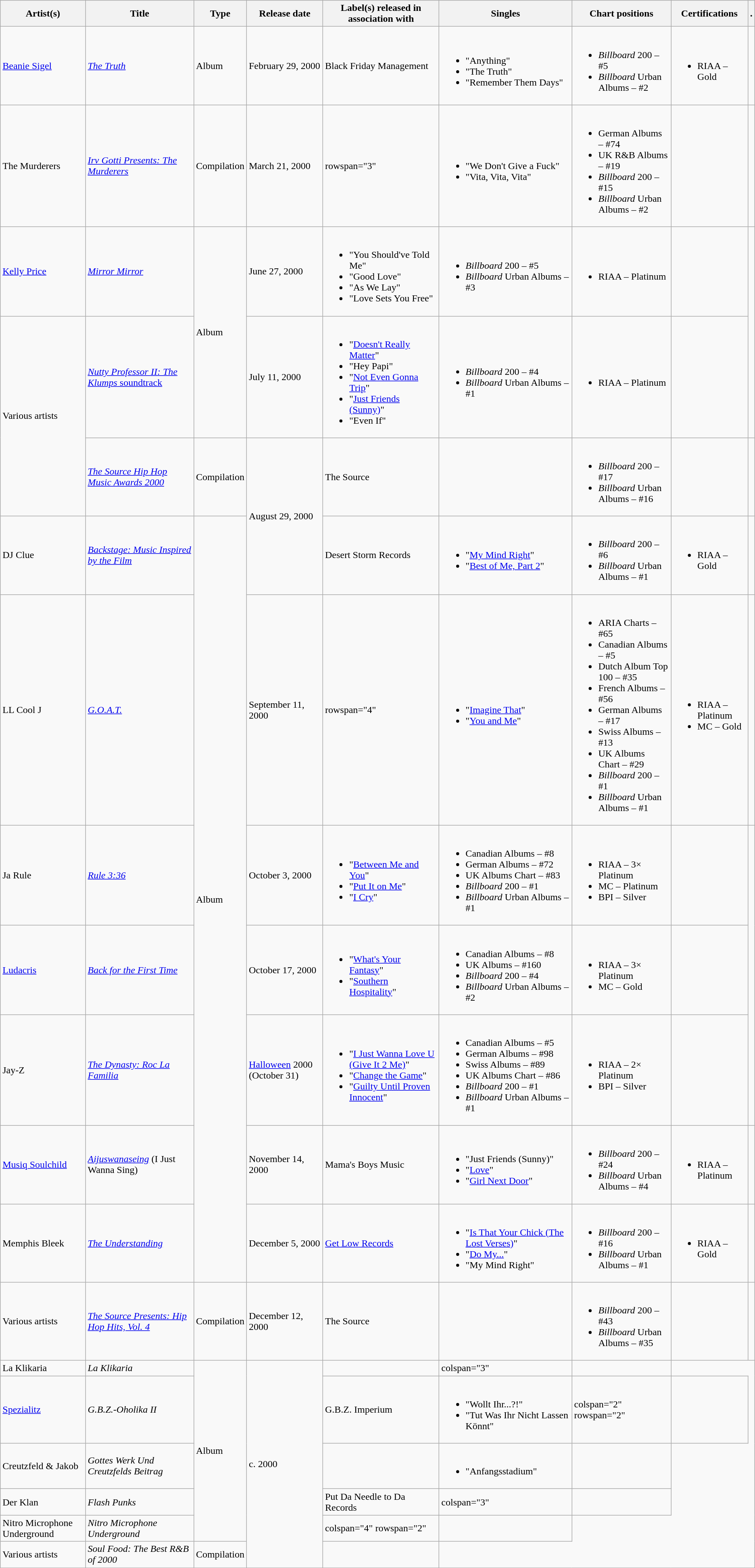<table class="wikitable">
<tr>
<th>Artist(s)</th>
<th>Title</th>
<th>Type</th>
<th>Release date</th>
<th>Label(s) released in association with</th>
<th>Singles</th>
<th>Chart positions</th>
<th>Certifications</th>
<th>.</th>
</tr>
<tr>
<td><a href='#'>Beanie Sigel</a></td>
<td><a href='#'><em>The Truth</em></a></td>
<td>Album</td>
<td>February 29, 2000</td>
<td>Black Friday Management</td>
<td><br><ul><li>"Anything"</li><li>"The Truth"</li><li>"Remember Them Days"</li></ul></td>
<td><br><ul><li><em>Billboard</em> 200 – #5</li><li><em>Billboard</em> Urban Albums – #2</li></ul></td>
<td><br><ul><li>RIAA – Gold</li></ul></td>
<td></td>
</tr>
<tr>
<td>The Murderers</td>
<td><em><a href='#'>Irv Gotti Presents: The Murderers</a></em></td>
<td>Compilation</td>
<td>March 21, 2000</td>
<td>rowspan="3" </td>
<td><br><ul><li>"We Don't Give a Fuck"</li><li>"Vita, Vita, Vita"</li></ul></td>
<td><br><ul><li>German Albums – #74</li><li>UK R&B Albums – #19</li><li><em>Billboard</em> 200 – #15</li><li><em>Billboard</em> Urban Albums – #2</li></ul></td>
<td></td>
<td></td>
</tr>
<tr>
<td><a href='#'>Kelly Price</a></td>
<td><a href='#'><em>Mirror Mirror</em></a></td>
<td rowspan="2">Album</td>
<td>June 27, 2000</td>
<td><br><ul><li>"You Should've Told Me"</li><li>"Good Love"</li><li>"As We Lay"</li><li>"Love Sets You Free"</li></ul></td>
<td><br><ul><li><em>Billboard</em> 200 – #5</li><li><em>Billboard</em> Urban Albums – #3</li></ul></td>
<td><br><ul><li>RIAA – Platinum</li></ul></td>
<td></td>
</tr>
<tr>
<td rowspan="2">Various artists</td>
<td><a href='#'><em>Nutty Professor II: The Klumps</em> soundtrack</a></td>
<td>July 11, 2000</td>
<td><br><ul><li>"<a href='#'>Doesn't Really Matter</a>"</li><li>"Hey Papi"</li><li>"<a href='#'>Not Even Gonna Trip</a>" </li><li>"<a href='#'>Just Friends (Sunny)</a>"</li><li>"Even If"</li></ul></td>
<td><br><ul><li><em>Billboard</em> 200 – #4</li><li><em>Billboard</em> Urban Albums – #1</li></ul></td>
<td><br><ul><li>RIAA – Platinum</li></ul></td>
<td></td>
</tr>
<tr>
<td><em><a href='#'>The Source Hip Hop Music Awards 2000</a></em></td>
<td>Compilation</td>
<td rowspan="2">August 29, 2000</td>
<td>The Source</td>
<td></td>
<td><br><ul><li><em>Billboard</em> 200 – #17</li><li><em>Billboard</em> Urban Albums – #16</li></ul></td>
<td></td>
<td></td>
</tr>
<tr>
<td>DJ Clue</td>
<td><em><a href='#'>Backstage: Music Inspired by the Film</a></em></td>
<td rowspan="7">Album</td>
<td>Desert Storm Records</td>
<td><br><ul><li>"<a href='#'>My Mind Right</a>"</li><li>"<a href='#'>Best of Me, Part 2</a>"</li></ul></td>
<td><br><ul><li><em>Billboard</em> 200 – #6</li><li><em>Billboard</em> Urban Albums – #1</li></ul></td>
<td><br><ul><li>RIAA – Gold</li></ul></td>
<td></td>
</tr>
<tr>
<td>LL Cool J</td>
<td><a href='#'><em>G.O.A.T.</em></a></td>
<td>September 11, 2000</td>
<td>rowspan="4" </td>
<td><br><ul><li>"<a href='#'>Imagine That</a>"</li><li>"<a href='#'>You and Me</a>"</li></ul></td>
<td><br><ul><li>ARIA Charts – #65</li><li>Canadian Albums – #5</li><li>Dutch Album Top 100 – #35</li><li>French Albums – #56</li><li>German Albums – #17</li><li>Swiss Albums – #13</li><li>UK Albums Chart – #29</li><li><em>Billboard</em> 200 – #1</li><li><em>Billboard</em> Urban Albums – #1</li></ul></td>
<td><br><ul><li>RIAA – Platinum</li><li>MC – Gold</li></ul></td>
<td></td>
</tr>
<tr>
<td>Ja Rule</td>
<td><em><a href='#'>Rule 3:36</a></em></td>
<td>October 3, 2000</td>
<td><br><ul><li>"<a href='#'>Between Me and You</a>"</li><li>"<a href='#'>Put It on Me</a>"</li><li>"<a href='#'>I Cry</a>"</li></ul></td>
<td><br><ul><li>Canadian Albums – #8</li><li>German Albums – #72</li><li>UK Albums Chart – #83</li><li><em>Billboard</em> 200 – #1</li><li><em>Billboard</em> Urban Albums – #1</li></ul></td>
<td><br><ul><li>RIAA – 3× Platinum</li><li>MC – Platinum</li><li>BPI – Silver</li></ul></td>
<td></td>
</tr>
<tr>
<td><a href='#'>Ludacris</a></td>
<td><em><a href='#'>Back for the First Time</a></em></td>
<td>October 17, 2000</td>
<td><br><ul><li>"<a href='#'>What's Your Fantasy</a>"</li><li>"<a href='#'>Southern Hospitality</a>"</li></ul></td>
<td><br><ul><li>Canadian Albums – #8</li><li>UK Albums – #160</li><li><em>Billboard</em> 200 – #4</li><li><em>Billboard</em> Urban Albums – #2</li></ul></td>
<td><br><ul><li>RIAA – 3× Platinum</li><li>MC – Gold</li></ul></td>
<td></td>
</tr>
<tr>
<td>Jay-Z</td>
<td><em><a href='#'>The Dynasty: Roc La Familia</a></em></td>
<td><a href='#'>Halloween</a> 2000 (October 31)</td>
<td><br><ul><li>"<a href='#'>I Just Wanna Love U (Give It 2 Me)</a>"</li><li>"<a href='#'>Change the Game</a>"</li><li>"<a href='#'>Guilty Until Proven Innocent</a>"</li></ul></td>
<td><br><ul><li>Canadian Albums – #5</li><li>German Albums – #98</li><li>Swiss Albums – #89</li><li>UK Albums Chart – #86</li><li><em>Billboard</em> 200 – #1</li><li><em>Billboard</em> Urban Albums – #1</li></ul></td>
<td><br><ul><li>RIAA – 2× Platinum</li><li>BPI – Silver</li></ul></td>
<td></td>
</tr>
<tr>
<td><a href='#'>Musiq Soulchild</a></td>
<td><em><a href='#'>Aijuswanaseing</a></em> (I Just Wanna Sing)</td>
<td>November 14, 2000</td>
<td>Mama's Boys Music</td>
<td><br><ul><li>"Just Friends (Sunny)"</li><li>"<a href='#'>Love</a>"</li><li>"<a href='#'>Girl Next Door</a>"</li></ul></td>
<td><br><ul><li><em>Billboard</em> 200 – #24</li><li><em>Billboard</em> Urban Albums – #4</li></ul></td>
<td><br><ul><li>RIAA – Platinum</li></ul></td>
<td></td>
</tr>
<tr>
<td>Memphis Bleek</td>
<td><a href='#'><em>The Understanding</em></a></td>
<td>December 5, 2000</td>
<td><a href='#'>Get Low Records</a></td>
<td><br><ul><li>"<a href='#'>Is That Your Chick (The Lost Verses)</a>"</li><li>"<a href='#'>Do My...</a>"</li><li>"My Mind Right"</li></ul></td>
<td><br><ul><li><em>Billboard</em> 200 – #16</li><li><em>Billboard</em> Urban Albums – #1</li></ul></td>
<td><br><ul><li>RIAA – Gold</li></ul></td>
<td></td>
</tr>
<tr>
<td>Various artists</td>
<td><em><a href='#'>The Source Presents: Hip Hop Hits, Vol. 4</a></em></td>
<td>Compilation</td>
<td>December 12, 2000</td>
<td>The Source</td>
<td></td>
<td><br><ul><li><em>Billboard</em> 200 – #43</li><li><em>Billboard</em> Urban Albums – #35</li></ul></td>
<td></td>
<td></td>
</tr>
<tr>
<td>La Klikaria</td>
<td><em>La Klikaria</em></td>
<td rowspan="5">Album</td>
<td rowspan="6">c. 2000</td>
<td></td>
<td>colspan="3" </td>
<td></td>
</tr>
<tr>
<td><a href='#'>Spezialitz</a></td>
<td><em>G.B.Z.-Oholika II</em></td>
<td>G.B.Z. Imperium</td>
<td><br><ul><li>"Wollt Ihr...?!"</li><li>"Tut Was Ihr Nicht Lassen Könnt"</li></ul></td>
<td>colspan="2" rowspan="2" </td>
<td></td>
</tr>
<tr>
<td>Creutzfeld & Jakob</td>
<td><em>Gottes Werk Und Creutzfelds Beitrag</em></td>
<td></td>
<td><br><ul><li>"Anfangsstadium"</li></ul></td>
<td></td>
</tr>
<tr>
<td>Der Klan</td>
<td><em>Flash Punks</em></td>
<td>Put Da Needle to Da Records</td>
<td>colspan="3" </td>
<td></td>
</tr>
<tr>
<td>Nitro Microphone Underground</td>
<td><em>Nitro Microphone Underground</em></td>
<td>colspan="4" rowspan="2" </td>
<td></td>
</tr>
<tr>
<td>Various artists</td>
<td><em>Soul Food: The Best R&B of 2000</em></td>
<td>Compilation</td>
<td></td>
</tr>
</table>
